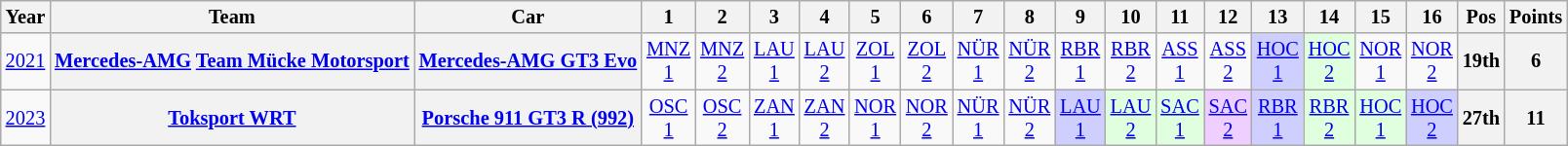<table class="wikitable" style="text-align:center; font-size:85%">
<tr>
<th>Year</th>
<th>Team</th>
<th>Car</th>
<th>1</th>
<th>2</th>
<th>3</th>
<th>4</th>
<th>5</th>
<th>6</th>
<th>7</th>
<th>8</th>
<th>9</th>
<th>10</th>
<th>11</th>
<th>12</th>
<th>13</th>
<th>14</th>
<th>15</th>
<th>16</th>
<th>Pos</th>
<th>Points</th>
</tr>
<tr>
<td><a href='#'>2021</a></td>
<th nowrap><a href='#'>Mercedes-AMG</a> <a href='#'>Team Mücke Motorsport</a></th>
<th nowrap><a href='#'>Mercedes-AMG GT3 Evo</a></th>
<td><a href='#'>MNZ<br>1</a></td>
<td><a href='#'>MNZ<br>2</a></td>
<td><a href='#'>LAU<br>1</a></td>
<td><a href='#'>LAU<br>2</a></td>
<td><a href='#'>ZOL<br>1</a></td>
<td><a href='#'>ZOL<br>2</a></td>
<td><a href='#'>NÜR<br>1</a></td>
<td><a href='#'>NÜR<br>2</a></td>
<td><a href='#'>RBR<br>1</a></td>
<td><a href='#'>RBR<br>2</a></td>
<td><a href='#'>ASS<br>1</a></td>
<td><a href='#'>ASS<br>2</a></td>
<td style="background:#CFCFFF;"><a href='#'>HOC<br>1</a><br></td>
<td style="background:#DFFFDF;"><a href='#'>HOC<br>2</a><br></td>
<td><a href='#'>NOR<br>1</a></td>
<td><a href='#'>NOR<br>2</a></td>
<th>19th</th>
<th>6</th>
</tr>
<tr>
<td><a href='#'>2023</a></td>
<th nowrap><a href='#'>Toksport WRT</a></th>
<th nowrap><a href='#'>Porsche 911 GT3 R (992)</a></th>
<td><a href='#'>OSC<br>1</a></td>
<td><a href='#'>OSC<br>2</a></td>
<td><a href='#'>ZAN<br>1</a></td>
<td><a href='#'>ZAN<br>2</a></td>
<td><a href='#'>NOR<br>1</a></td>
<td><a href='#'>NOR<br>2</a></td>
<td><a href='#'>NÜR<br>1</a></td>
<td><a href='#'>NÜR<br>2</a></td>
<td style="background:#CFCFFF;"><a href='#'>LAU<br>1</a><br></td>
<td style="background:#DFFFDF;"><a href='#'>LAU<br>2</a><br></td>
<td style="background:#DFFFDF;"><a href='#'>SAC<br>1</a><br></td>
<td style="background:#EFCFFF;"><a href='#'>SAC<br>2</a><br></td>
<td style="background:#CFCFFF;"><a href='#'>RBR<br>1</a><br></td>
<td style="background:#DFFFDF;"><a href='#'>RBR<br>2</a><br></td>
<td style="background:#DFFFDF;"><a href='#'>HOC<br>1</a><br></td>
<td style="background:#CFCFFF;"><a href='#'>HOC<br>2</a><br></td>
<th>27th</th>
<th>11</th>
</tr>
</table>
